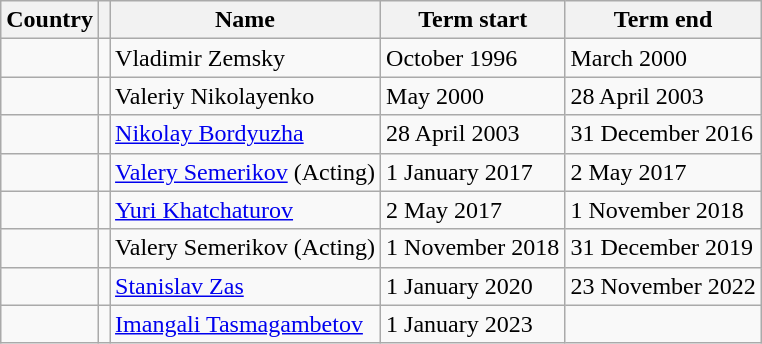<table class="wikitable">
<tr>
<th>Country</th>
<th></th>
<th>Name</th>
<th>Term start</th>
<th>Term end</th>
</tr>
<tr>
<td></td>
<td></td>
<td>Vladimir Zemsky</td>
<td>October 1996</td>
<td>March 2000</td>
</tr>
<tr>
<td></td>
<td></td>
<td>Valeriy Nikolayenko</td>
<td>May 2000</td>
<td>28 April 2003</td>
</tr>
<tr>
<td></td>
<td></td>
<td><a href='#'>Nikolay Bordyuzha</a></td>
<td>28 April 2003</td>
<td>31 December 2016</td>
</tr>
<tr>
<td></td>
<td></td>
<td><a href='#'>Valery Semerikov</a> (Acting)</td>
<td>1 January 2017</td>
<td>2 May 2017</td>
</tr>
<tr>
<td></td>
<td></td>
<td><a href='#'>Yuri Khatchaturov</a></td>
<td>2 May 2017</td>
<td>1 November 2018</td>
</tr>
<tr>
<td></td>
<td></td>
<td>Valery Semerikov (Acting)</td>
<td>1 November 2018</td>
<td>31 December 2019</td>
</tr>
<tr>
<td></td>
<td></td>
<td><a href='#'>Stanislav Zas</a></td>
<td>1 January 2020</td>
<td>23 November 2022</td>
</tr>
<tr>
<td></td>
<td></td>
<td><a href='#'>Imangali Tasmagambetov</a></td>
<td>1 January 2023</td>
<td></td>
</tr>
</table>
